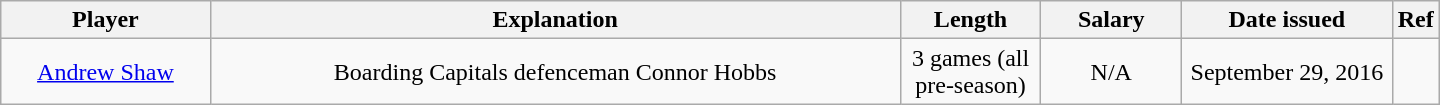<table class="wikitable" style="width:60em; text-align:center;">
<tr>
<th style="width:15%;">Player</th>
<th style="width:50%;">Explanation</th>
<th style="width:10%;">Length</th>
<th style="width:10%;">Salary</th>
<th style="width:15%;">Date issued</th>
<th>Ref</th>
</tr>
<tr>
<td><a href='#'>Andrew Shaw</a></td>
<td>Boarding Capitals defenceman Connor Hobbs</td>
<td>3 games (all pre-season)</td>
<td>N/A</td>
<td>September 29, 2016</td>
<td></td>
</tr>
</table>
